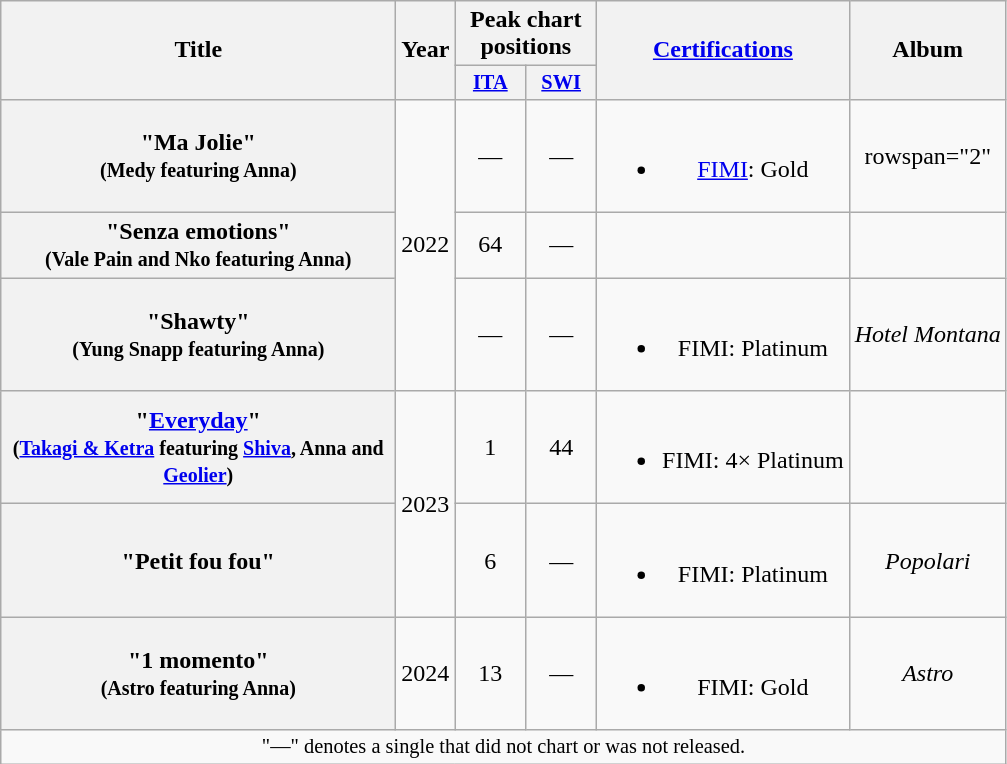<table class="wikitable plainrowheaders" style="text-align:center;">
<tr>
<th scope="col" rowspan="2" style="width:16em;">Title</th>
<th scope="col" rowspan="2" style="width:1em;">Year</th>
<th scope="col" colspan="2">Peak chart positions</th>
<th scope="col" rowspan="2"><a href='#'>Certifications</a></th>
<th scope="col" rowspan="2">Album</th>
</tr>
<tr>
<th scope="col" style="width:3em;font-size:85%;"><a href='#'>ITA</a><br></th>
<th scope="col" style="width:3em;font-size:85%;"><a href='#'>SWI</a><br></th>
</tr>
<tr>
<th scope="row">"Ma Jolie"<br><small>(Medy featuring Anna)</small></th>
<td rowspan="3">2022</td>
<td>—</td>
<td>—</td>
<td><br><ul><li><a href='#'>FIMI</a>: Gold</li></ul></td>
<td>rowspan="2" </td>
</tr>
<tr>
<th scope="row">"Senza emotions"<br><small>(Vale Pain and Nko featuring Anna)</small></th>
<td>64</td>
<td>—</td>
<td></td>
</tr>
<tr>
<th scope="row">"Shawty"<br><small>(Yung Snapp featuring Anna)</small></th>
<td>—</td>
<td>—</td>
<td><br><ul><li>FIMI: Platinum</li></ul></td>
<td><em>Hotel Montana</em></td>
</tr>
<tr>
<th scope="row">"<a href='#'>Everyday</a>"<br><small>(<a href='#'>Takagi & Ketra</a> featuring <a href='#'>Shiva</a>, Anna and <a href='#'>Geolier</a>)</small></th>
<td rowspan="2">2023</td>
<td>1</td>
<td>44</td>
<td><br><ul><li>FIMI: 4× Platinum</li></ul></td>
<td></td>
</tr>
<tr>
<th scope="row">"Petit fou fou"<br></th>
<td>6</td>
<td>—</td>
<td><br><ul><li>FIMI: Platinum</li></ul></td>
<td><em>Popolari</em></td>
</tr>
<tr>
<th scope="row">"1 momento"<br><small>(Astro featuring Anna)</small></th>
<td>2024</td>
<td>13<br></td>
<td>—</td>
<td><br><ul><li>FIMI: Gold</li></ul></td>
<td><em>Astro</em></td>
</tr>
<tr>
<td colspan="6" style="text-align:center; font-size:85%;">"—" denotes a single that did not chart or was not released.</td>
</tr>
</table>
